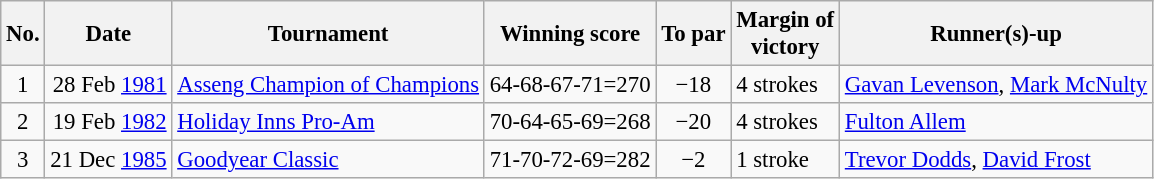<table class="wikitable" style="font-size:95%;">
<tr>
<th>No.</th>
<th>Date</th>
<th>Tournament</th>
<th>Winning score</th>
<th>To par</th>
<th>Margin of<br>victory</th>
<th>Runner(s)-up</th>
</tr>
<tr>
<td align=center>1</td>
<td align=right>28 Feb <a href='#'>1981</a></td>
<td><a href='#'>Asseng Champion of Champions</a></td>
<td align=right>64-68-67-71=270</td>
<td align=center>−18</td>
<td>4 strokes</td>
<td> <a href='#'>Gavan Levenson</a>,  <a href='#'>Mark McNulty</a></td>
</tr>
<tr>
<td align=center>2</td>
<td align=right>19 Feb <a href='#'>1982</a></td>
<td><a href='#'>Holiday Inns Pro-Am</a></td>
<td align=right>70-64-65-69=268</td>
<td align=center>−20</td>
<td>4 strokes</td>
<td> <a href='#'>Fulton Allem</a></td>
</tr>
<tr>
<td align=center>3</td>
<td align=right>21 Dec <a href='#'>1985</a></td>
<td><a href='#'>Goodyear Classic</a></td>
<td align=right>71-70-72-69=282</td>
<td align=center>−2</td>
<td>1 stroke</td>
<td> <a href='#'>Trevor Dodds</a>,  <a href='#'>David Frost</a></td>
</tr>
</table>
